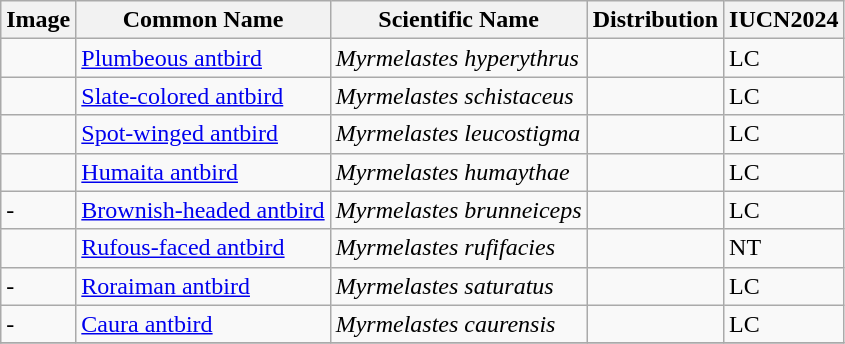<table class="wikitable">
<tr>
<th>Image</th>
<th>Common Name</th>
<th>Scientific Name</th>
<th>Distribution</th>
<th>IUCN2024</th>
</tr>
<tr>
<td></td>
<td><a href='#'>Plumbeous antbird</a></td>
<td><em>Myrmelastes hyperythrus</em></td>
<td></td>
<td>LC</td>
</tr>
<tr>
<td></td>
<td><a href='#'>Slate-colored antbird</a></td>
<td><em>Myrmelastes schistaceus</em></td>
<td></td>
<td>LC</td>
</tr>
<tr>
<td></td>
<td><a href='#'>Spot-winged antbird</a></td>
<td><em>Myrmelastes leucostigma</em></td>
<td></td>
<td>LC</td>
</tr>
<tr>
<td></td>
<td><a href='#'>Humaita antbird</a></td>
<td><em>Myrmelastes humaythae</em></td>
<td></td>
<td>LC</td>
</tr>
<tr>
<td>-</td>
<td><a href='#'>Brownish-headed antbird</a></td>
<td><em>Myrmelastes brunneiceps</em></td>
<td></td>
<td>LC</td>
</tr>
<tr>
<td></td>
<td><a href='#'>Rufous-faced antbird</a></td>
<td><em>Myrmelastes rufifacies</em></td>
<td></td>
<td>NT</td>
</tr>
<tr>
<td>-</td>
<td><a href='#'>Roraiman antbird</a></td>
<td><em>Myrmelastes saturatus</em></td>
<td></td>
<td>LC</td>
</tr>
<tr>
<td>-</td>
<td><a href='#'>Caura antbird</a></td>
<td><em>Myrmelastes caurensis</em></td>
<td></td>
<td>LC</td>
</tr>
<tr>
</tr>
</table>
